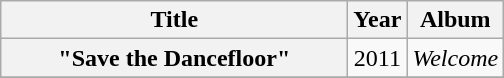<table class="wikitable plainrowheaders" style="text-align:center;">
<tr>
<th scope="col" style="width:14em;">Title</th>
<th scope="col">Year</th>
<th scope="col">Album</th>
</tr>
<tr>
<th scope="row">"Save the Dancefloor"</th>
<td>2011</td>
<td><em>Welcome</em></td>
</tr>
<tr>
</tr>
</table>
